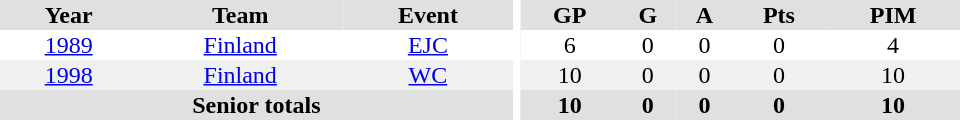<table border="0" cellpadding="1" cellspacing="0" ID="Table3" style="text-align:center; width:40em">
<tr ALIGN="center" bgcolor="#e0e0e0">
<th>Year</th>
<th>Team</th>
<th>Event</th>
<th rowspan="99" bgcolor="#ffffff"></th>
<th>GP</th>
<th>G</th>
<th>A</th>
<th>Pts</th>
<th>PIM</th>
</tr>
<tr>
<td><a href='#'>1989</a></td>
<td><a href='#'>Finland</a></td>
<td><a href='#'>EJC</a></td>
<td>6</td>
<td>0</td>
<td>0</td>
<td>0</td>
<td>4</td>
</tr>
<tr bgcolor="f0f0f0">
<td><a href='#'>1998</a></td>
<td><a href='#'>Finland</a></td>
<td><a href='#'>WC</a></td>
<td>10</td>
<td>0</td>
<td>0</td>
<td>0</td>
<td>10</td>
</tr>
<tr bgcolor="#e0e0e0">
<th colspan="3">Senior totals</th>
<th>10</th>
<th>0</th>
<th>0</th>
<th>0</th>
<th>10</th>
</tr>
</table>
